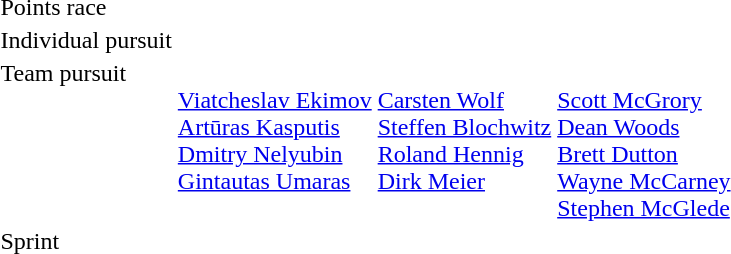<table>
<tr>
<td>Points race<br></td>
<td></td>
<td></td>
<td></td>
</tr>
<tr>
<td>Individual pursuit<br></td>
<td></td>
<td></td>
<td></td>
</tr>
<tr valign="top">
<td>Team pursuit<br></td>
<td><br><a href='#'>Viatcheslav Ekimov</a><br><a href='#'>Artūras Kasputis</a><br><a href='#'>Dmitry Nelyubin</a><br><a href='#'>Gintautas Umaras</a></td>
<td><br><a href='#'>Carsten Wolf</a><br><a href='#'>Steffen Blochwitz</a><br><a href='#'>Roland Hennig</a><br><a href='#'>Dirk Meier</a></td>
<td><br><a href='#'>Scott McGrory</a><br><a href='#'>Dean Woods</a><br><a href='#'>Brett Dutton</a><br><a href='#'>Wayne McCarney</a><br><a href='#'>Stephen McGlede</a></td>
</tr>
<tr>
<td>Sprint<br></td>
<td></td>
<td></td>
<td></td>
</tr>
<tr>
<td><br></td>
<td></td>
<td></td>
<td></td>
</tr>
</table>
